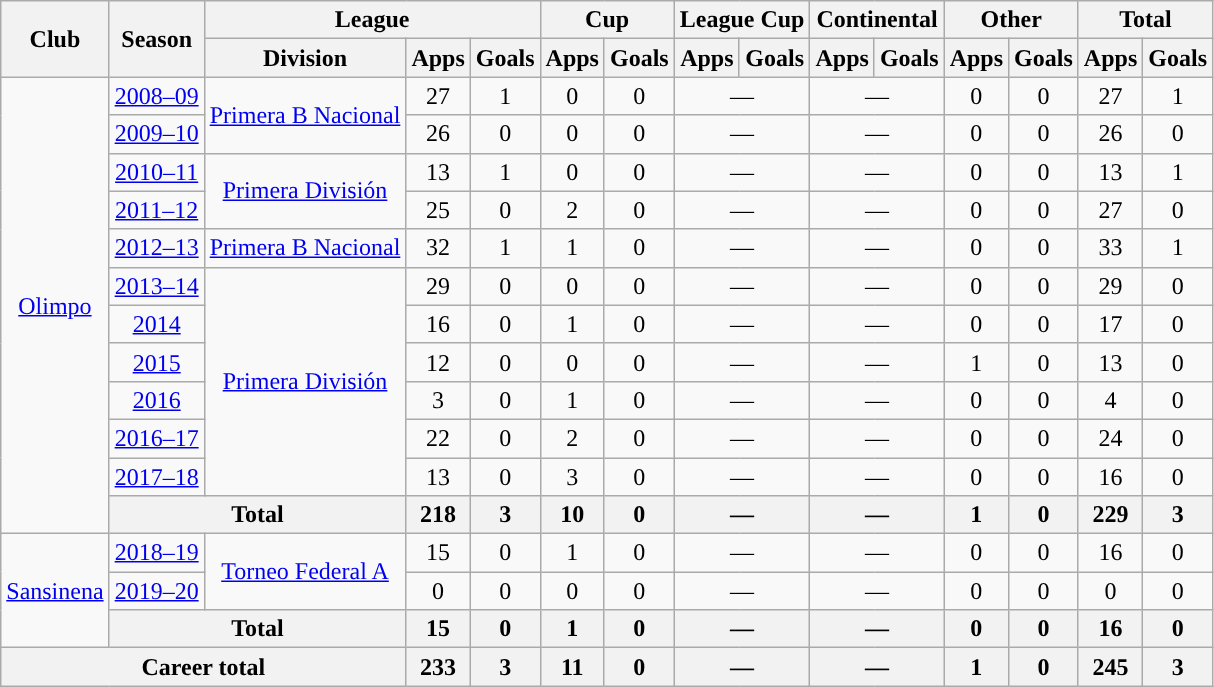<table class="wikitable" style="text-align:center">
<tr>
<th rowspan="2">Club</th>
<th rowspan="2">Season</th>
<th colspan="3">League</th>
<th colspan="2">Cup</th>
<th colspan="2">League Cup</th>
<th colspan="2">Continental</th>
<th colspan="2">Other</th>
<th colspan="2">Total</th>
</tr>
<tr>
<th>Division</th>
<th>Apps</th>
<th>Goals</th>
<th>Apps</th>
<th>Goals</th>
<th>Apps</th>
<th>Goals</th>
<th>Apps</th>
<th>Goals</th>
<th>Apps</th>
<th>Goals</th>
<th>Apps</th>
<th>Goals</th>
</tr>
<tr>
<td rowspan="12"><a href='#'>Olimpo</a></td>
<td><a href='#'>2008–09</a></td>
<td rowspan="2"><a href='#'>Primera B Nacional</a></td>
<td>27</td>
<td>1</td>
<td>0</td>
<td>0</td>
<td colspan="2">—</td>
<td colspan="2">—</td>
<td>0</td>
<td>0</td>
<td>27</td>
<td>1</td>
</tr>
<tr>
<td><a href='#'>2009–10</a></td>
<td>26</td>
<td>0</td>
<td>0</td>
<td>0</td>
<td colspan="2">—</td>
<td colspan="2">—</td>
<td>0</td>
<td>0</td>
<td>26</td>
<td>0</td>
</tr>
<tr>
<td><a href='#'>2010–11</a></td>
<td rowspan="2"><a href='#'>Primera División</a></td>
<td>13</td>
<td>1</td>
<td>0</td>
<td>0</td>
<td colspan="2">—</td>
<td colspan="2">—</td>
<td>0</td>
<td>0</td>
<td>13</td>
<td>1</td>
</tr>
<tr>
<td><a href='#'>2011–12</a></td>
<td>25</td>
<td>0</td>
<td>2</td>
<td>0</td>
<td colspan="2">—</td>
<td colspan="2">—</td>
<td>0</td>
<td>0</td>
<td>27</td>
<td>0</td>
</tr>
<tr>
<td><a href='#'>2012–13</a></td>
<td rowspan="1"><a href='#'>Primera B Nacional</a></td>
<td>32</td>
<td>1</td>
<td>1</td>
<td>0</td>
<td colspan="2">—</td>
<td colspan="2">—</td>
<td>0</td>
<td>0</td>
<td>33</td>
<td>1</td>
</tr>
<tr>
<td><a href='#'>2013–14</a></td>
<td rowspan="6"><a href='#'>Primera División</a></td>
<td>29</td>
<td>0</td>
<td>0</td>
<td>0</td>
<td colspan="2">—</td>
<td colspan="2">—</td>
<td>0</td>
<td>0</td>
<td>29</td>
<td>0</td>
</tr>
<tr>
<td><a href='#'>2014</a></td>
<td>16</td>
<td>0</td>
<td>1</td>
<td>0</td>
<td colspan="2">—</td>
<td colspan="2">—</td>
<td>0</td>
<td>0</td>
<td>17</td>
<td>0</td>
</tr>
<tr>
<td><a href='#'>2015</a></td>
<td>12</td>
<td>0</td>
<td>0</td>
<td>0</td>
<td colspan="2">—</td>
<td colspan="2">—</td>
<td>1</td>
<td>0</td>
<td>13</td>
<td>0</td>
</tr>
<tr>
<td><a href='#'>2016</a></td>
<td>3</td>
<td>0</td>
<td>1</td>
<td>0</td>
<td colspan="2">—</td>
<td colspan="2">—</td>
<td>0</td>
<td>0</td>
<td>4</td>
<td>0</td>
</tr>
<tr>
<td><a href='#'>2016–17</a></td>
<td>22</td>
<td>0</td>
<td>2</td>
<td>0</td>
<td colspan="2">—</td>
<td colspan="2">—</td>
<td>0</td>
<td>0</td>
<td>24</td>
<td>0</td>
</tr>
<tr>
<td><a href='#'>2017–18</a></td>
<td>13</td>
<td>0</td>
<td>3</td>
<td>0</td>
<td colspan="2">—</td>
<td colspan="2">—</td>
<td>0</td>
<td>0</td>
<td>16</td>
<td>0</td>
</tr>
<tr>
<th colspan="2">Total</th>
<th>218</th>
<th>3</th>
<th>10</th>
<th>0</th>
<th colspan="2">—</th>
<th colspan="2">—</th>
<th>1</th>
<th>0</th>
<th>229</th>
<th>3</th>
</tr>
<tr>
<td rowspan="3"><a href='#'>Sansinena</a></td>
<td><a href='#'>2018–19</a></td>
<td rowspan="2"><a href='#'>Torneo Federal A</a></td>
<td>15</td>
<td>0</td>
<td>1</td>
<td>0</td>
<td colspan="2">—</td>
<td colspan="2">—</td>
<td>0</td>
<td>0</td>
<td>16</td>
<td>0</td>
</tr>
<tr>
<td><a href='#'>2019–20</a></td>
<td>0</td>
<td>0</td>
<td>0</td>
<td>0</td>
<td colspan="2">—</td>
<td colspan="2">—</td>
<td>0</td>
<td>0</td>
<td>0</td>
<td>0</td>
</tr>
<tr>
<th colspan="2">Total</th>
<th>15</th>
<th>0</th>
<th>1</th>
<th>0</th>
<th colspan="2">—</th>
<th colspan="2">—</th>
<th>0</th>
<th>0</th>
<th>16</th>
<th>0</th>
</tr>
<tr>
<th colspan="3">Career total</th>
<th>233</th>
<th>3</th>
<th>11</th>
<th>0</th>
<th colspan="2">—</th>
<th colspan="2">—</th>
<th>1</th>
<th>0</th>
<th>245</th>
<th>3</th>
</tr>
</table>
